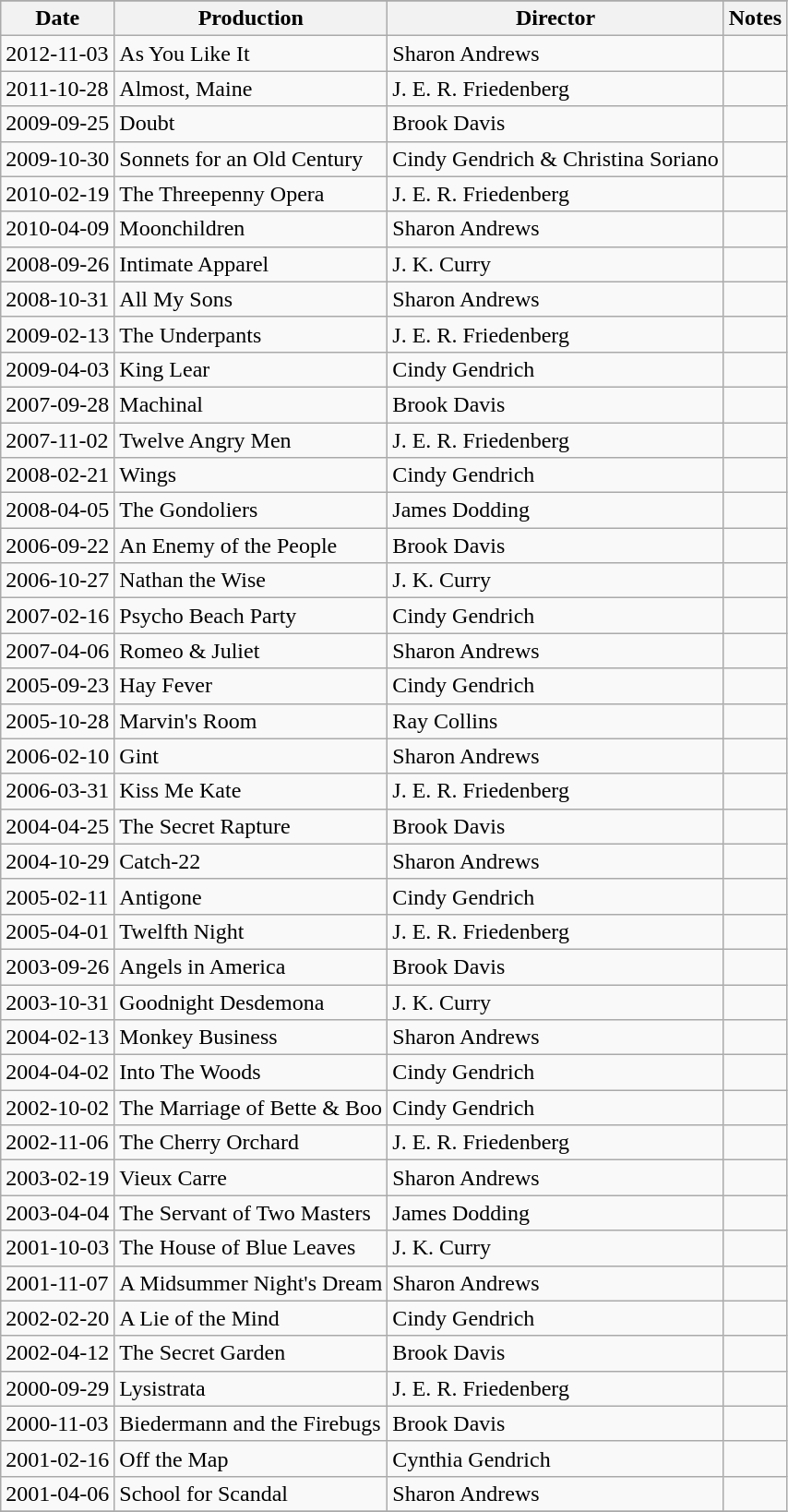<table class="wikitable sortable">
<tr>
</tr>
<tr>
<th>Date</th>
<th>Production</th>
<th>Director</th>
<th class="unsortable">Notes</th>
</tr>
<tr>
<td>2012-11-03</td>
<td>As You Like It</td>
<td>Sharon Andrews</td>
<td></td>
</tr>
<tr>
<td>2011-10-28</td>
<td>Almost, Maine</td>
<td>J. E. R. Friedenberg</td>
<td></td>
</tr>
<tr>
<td>2009-09-25</td>
<td>Doubt</td>
<td>Brook Davis</td>
<td></td>
</tr>
<tr>
<td>2009-10-30</td>
<td>Sonnets for an Old Century</td>
<td>Cindy Gendrich & Christina Soriano</td>
<td></td>
</tr>
<tr>
<td>2010-02-19</td>
<td>The Threepenny Opera</td>
<td>J. E. R. Friedenberg</td>
<td></td>
</tr>
<tr>
<td>2010-04-09</td>
<td>Moonchildren</td>
<td>Sharon Andrews</td>
<td></td>
</tr>
<tr>
<td>2008-09-26</td>
<td>Intimate Apparel</td>
<td>J. K. Curry</td>
<td></td>
</tr>
<tr>
<td>2008-10-31</td>
<td>All My Sons</td>
<td>Sharon Andrews</td>
<td></td>
</tr>
<tr>
<td>2009-02-13</td>
<td>The Underpants</td>
<td>J. E. R. Friedenberg</td>
<td></td>
</tr>
<tr>
<td>2009-04-03</td>
<td>King Lear</td>
<td>Cindy Gendrich</td>
<td></td>
</tr>
<tr>
<td>2007-09-28</td>
<td>Machinal</td>
<td>Brook Davis</td>
<td></td>
</tr>
<tr>
<td>2007-11-02</td>
<td>Twelve Angry Men</td>
<td>J. E. R. Friedenberg</td>
<td></td>
</tr>
<tr>
<td>2008-02-21</td>
<td>Wings</td>
<td>Cindy Gendrich</td>
<td></td>
</tr>
<tr>
<td>2008-04-05</td>
<td>The Gondoliers</td>
<td>James Dodding</td>
<td></td>
</tr>
<tr>
<td>2006-09-22</td>
<td>An Enemy of the People</td>
<td>Brook Davis</td>
<td></td>
</tr>
<tr>
<td>2006-10-27</td>
<td>Nathan the Wise</td>
<td>J. K. Curry</td>
<td></td>
</tr>
<tr>
<td>2007-02-16</td>
<td>Psycho Beach Party</td>
<td>Cindy Gendrich</td>
<td></td>
</tr>
<tr>
<td>2007-04-06</td>
<td>Romeo & Juliet</td>
<td>Sharon Andrews</td>
<td></td>
</tr>
<tr>
<td>2005-09-23</td>
<td>Hay Fever</td>
<td>Cindy Gendrich</td>
<td></td>
</tr>
<tr>
<td>2005-10-28</td>
<td>Marvin's Room</td>
<td>Ray Collins</td>
<td></td>
</tr>
<tr>
<td>2006-02-10</td>
<td>Gint</td>
<td>Sharon Andrews</td>
<td></td>
</tr>
<tr>
<td>2006-03-31</td>
<td>Kiss Me Kate</td>
<td>J. E. R. Friedenberg</td>
<td></td>
</tr>
<tr>
<td>2004-04-25</td>
<td>The Secret Rapture</td>
<td>Brook Davis</td>
<td></td>
</tr>
<tr>
<td>2004-10-29</td>
<td>Catch-22</td>
<td>Sharon Andrews</td>
<td></td>
</tr>
<tr>
<td>2005-02-11</td>
<td>Antigone</td>
<td>Cindy Gendrich</td>
<td></td>
</tr>
<tr>
<td>2005-04-01</td>
<td>Twelfth Night</td>
<td>J. E. R. Friedenberg</td>
<td></td>
</tr>
<tr>
<td>2003-09-26</td>
<td>Angels in America</td>
<td>Brook Davis</td>
<td></td>
</tr>
<tr>
<td>2003-10-31</td>
<td>Goodnight Desdemona</td>
<td>J. K. Curry</td>
<td></td>
</tr>
<tr>
<td>2004-02-13</td>
<td>Monkey Business</td>
<td>Sharon Andrews</td>
<td></td>
</tr>
<tr>
<td>2004-04-02</td>
<td>Into The Woods</td>
<td>Cindy Gendrich</td>
<td></td>
</tr>
<tr>
<td>2002-10-02</td>
<td>The Marriage of Bette & Boo</td>
<td>Cindy Gendrich</td>
<td></td>
</tr>
<tr>
<td>2002-11-06</td>
<td>The Cherry Orchard</td>
<td>J. E. R. Friedenberg</td>
<td></td>
</tr>
<tr>
<td>2003-02-19</td>
<td>Vieux Carre</td>
<td>Sharon Andrews</td>
<td></td>
</tr>
<tr>
<td>2003-04-04</td>
<td>The Servant of Two Masters</td>
<td>James Dodding</td>
<td></td>
</tr>
<tr>
<td>2001-10-03</td>
<td>The House of Blue Leaves</td>
<td>J. K. Curry</td>
<td></td>
</tr>
<tr>
<td>2001-11-07</td>
<td>A Midsummer Night's Dream</td>
<td>Sharon Andrews</td>
<td></td>
</tr>
<tr>
<td>2002-02-20</td>
<td>A Lie of the Mind</td>
<td>Cindy Gendrich</td>
<td></td>
</tr>
<tr>
<td>2002-04-12</td>
<td>The Secret Garden</td>
<td>Brook Davis</td>
<td></td>
</tr>
<tr>
<td>2000-09-29</td>
<td>Lysistrata</td>
<td>J. E. R. Friedenberg</td>
<td></td>
</tr>
<tr>
<td>2000-11-03</td>
<td>Biedermann and the Firebugs</td>
<td>Brook Davis</td>
<td></td>
</tr>
<tr>
<td>2001-02-16</td>
<td>Off the Map</td>
<td>Cynthia Gendrich</td>
<td></td>
</tr>
<tr>
<td>2001-04-06</td>
<td>School for Scandal</td>
<td>Sharon Andrews</td>
<td></td>
</tr>
<tr>
</tr>
</table>
